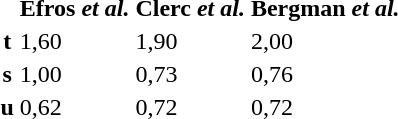<table>
<tr>
<th scope="col"></th>
<th scope="col">Efros <em>et al.</em></th>
<th scope="col">Clerc <em>et al.</em></th>
<th scope="col">Bergman <em>et al.</em></th>
</tr>
<tr>
<th scope="row">t</th>
<td>1,60</td>
<td>1,90</td>
<td>2,00</td>
</tr>
<tr>
<th scope="row">s</th>
<td>1,00</td>
<td>0,73</td>
<td>0,76</td>
</tr>
<tr>
<th scope="row">u</th>
<td>0,62</td>
<td>0,72</td>
<td>0,72</td>
</tr>
</table>
